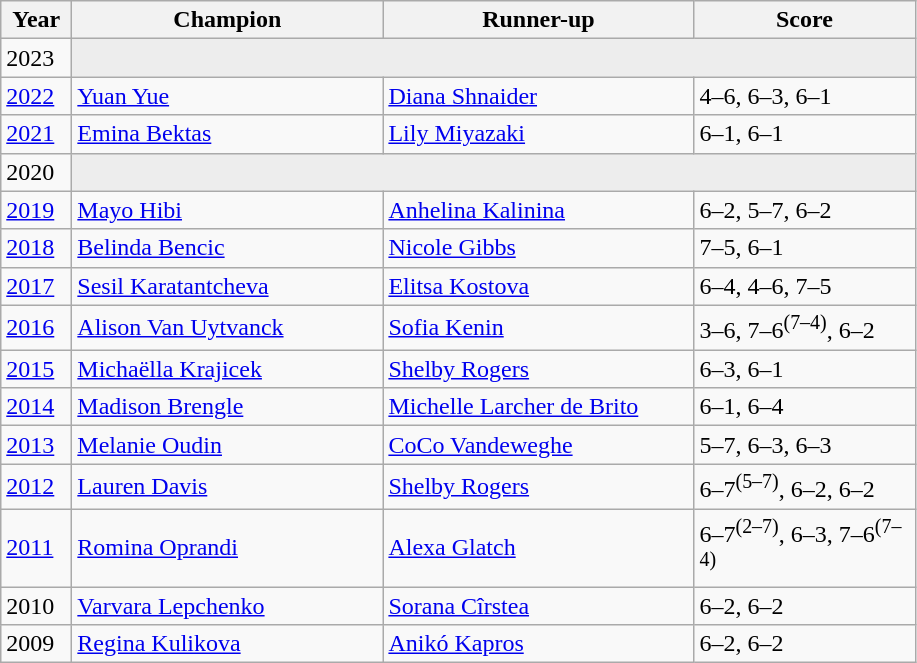<table class="wikitable">
<tr>
<th style="width:40px">Year</th>
<th style="width:200px">Champion</th>
<th style="width:200px">Runner-up</th>
<th style="width:140px" class="unsortable">Score</th>
</tr>
<tr>
<td>2023</td>
<td colspan=3 bgcolor="#ededed"></td>
</tr>
<tr>
<td><a href='#'>2022</a></td>
<td> <a href='#'>Yuan Yue</a></td>
<td> <a href='#'>Diana Shnaider</a></td>
<td>4–6, 6–3, 6–1</td>
</tr>
<tr>
<td><a href='#'>2021</a></td>
<td> <a href='#'>Emina Bektas</a></td>
<td> <a href='#'>Lily Miyazaki</a></td>
<td>6–1, 6–1</td>
</tr>
<tr>
<td>2020</td>
<td colspan=3 bgcolor="#ededed"></td>
</tr>
<tr>
<td><a href='#'>2019</a></td>
<td> <a href='#'>Mayo Hibi</a></td>
<td> <a href='#'>Anhelina Kalinina</a></td>
<td>6–2, 5–7, 6–2</td>
</tr>
<tr>
<td><a href='#'>2018</a></td>
<td> <a href='#'>Belinda Bencic</a></td>
<td> <a href='#'>Nicole Gibbs</a></td>
<td>7–5, 6–1</td>
</tr>
<tr>
<td><a href='#'>2017</a></td>
<td> <a href='#'>Sesil Karatantcheva</a></td>
<td> <a href='#'>Elitsa Kostova</a></td>
<td>6–4, 4–6, 7–5</td>
</tr>
<tr>
<td><a href='#'>2016</a></td>
<td> <a href='#'>Alison Van Uytvanck</a></td>
<td> <a href='#'>Sofia Kenin</a></td>
<td>3–6, 7–6<sup>(7–4)</sup>, 6–2</td>
</tr>
<tr>
<td><a href='#'>2015</a></td>
<td> <a href='#'>Michaëlla Krajicek</a></td>
<td> <a href='#'>Shelby Rogers</a></td>
<td>6–3, 6–1</td>
</tr>
<tr>
<td><a href='#'>2014</a></td>
<td> <a href='#'>Madison Brengle</a></td>
<td> <a href='#'>Michelle Larcher de Brito</a></td>
<td>6–1, 6–4</td>
</tr>
<tr>
<td><a href='#'>2013</a></td>
<td> <a href='#'>Melanie Oudin</a></td>
<td> <a href='#'>CoCo Vandeweghe</a></td>
<td>5–7, 6–3, 6–3</td>
</tr>
<tr>
<td><a href='#'>2012</a></td>
<td> <a href='#'>Lauren Davis</a></td>
<td> <a href='#'>Shelby Rogers</a></td>
<td>6–7<sup>(5–7)</sup>, 6–2, 6–2</td>
</tr>
<tr>
<td><a href='#'>2011</a></td>
<td> <a href='#'>Romina Oprandi</a></td>
<td> <a href='#'>Alexa Glatch</a></td>
<td>6–7<sup>(2–7)</sup>, 6–3, 7–6<sup>(7–4)</sup></td>
</tr>
<tr>
<td>2010</td>
<td> <a href='#'>Varvara Lepchenko</a></td>
<td> <a href='#'>Sorana Cîrstea</a></td>
<td>6–2, 6–2</td>
</tr>
<tr>
<td>2009</td>
<td> <a href='#'>Regina Kulikova</a></td>
<td> <a href='#'>Anikó Kapros</a></td>
<td>6–2, 6–2</td>
</tr>
</table>
